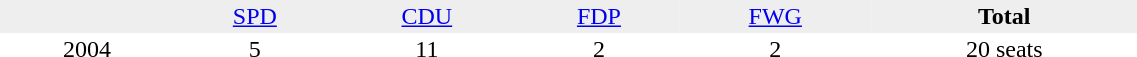<table border="0" cellpadding="2" cellspacing="0" width="60%">
<tr bgcolor="#eeeeee" align="center">
<td></td>
<td><a href='#'>SPD</a></td>
<td><a href='#'>CDU</a></td>
<td><a href='#'>FDP</a></td>
<td><a href='#'>FWG</a></td>
<td><strong>Total</strong></td>
</tr>
<tr align="center">
<td>2004</td>
<td>5</td>
<td>11</td>
<td>2</td>
<td>2</td>
<td>20 seats</td>
</tr>
</table>
